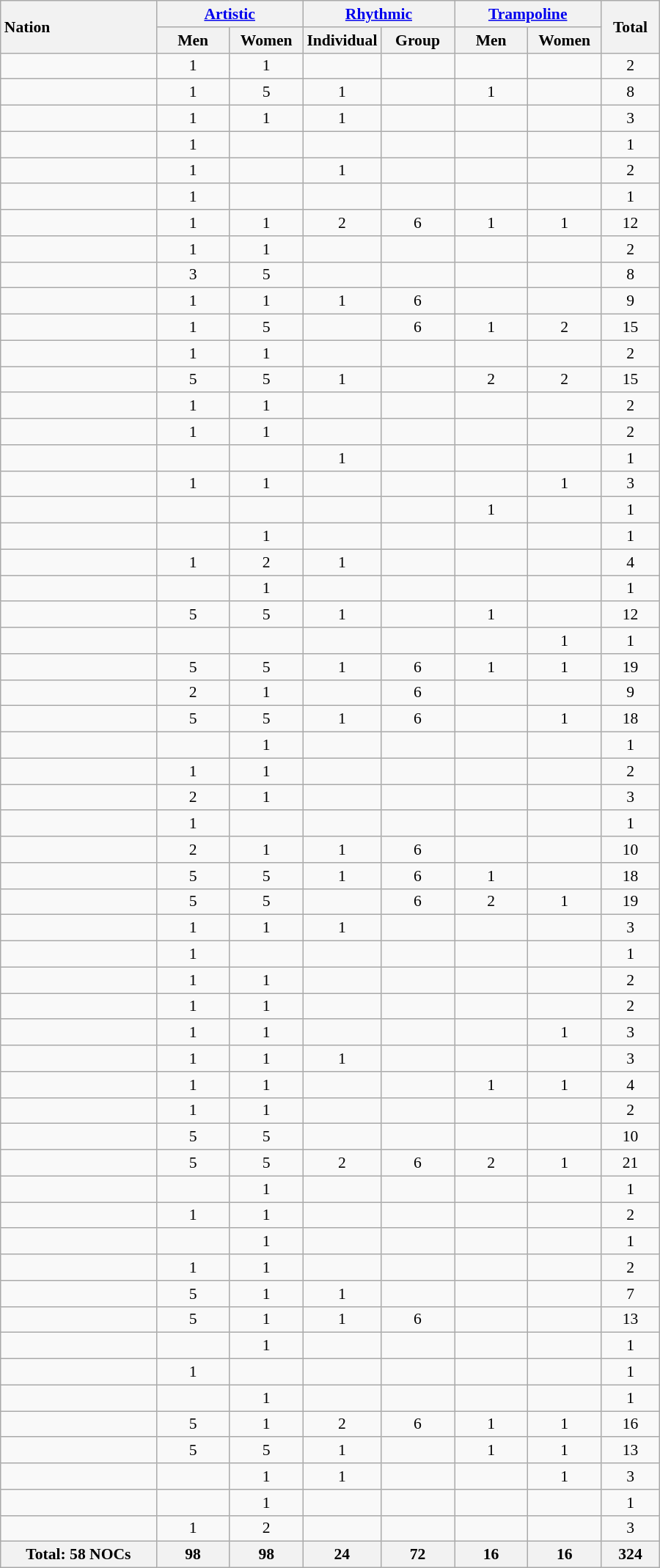<table class="wikitable"  style="width:600px; text-align:center; font-size:90%;">
<tr>
<th rowspan="2" style="text-align:left;">Nation</th>
<th colspan="2"><a href='#'>Artistic</a></th>
<th colspan="2"><a href='#'>Rhythmic</a></th>
<th colspan=2><a href='#'>Trampoline</a></th>
<th rowspan="2">Total</th>
</tr>
<tr>
<th width=60>Men</th>
<th width=60>Women</th>
<th width=60>Individual</th>
<th width=60>Group</th>
<th width=60>Men</th>
<th width=60>Women</th>
</tr>
<tr>
<td align=left></td>
<td>1</td>
<td>1</td>
<td></td>
<td></td>
<td></td>
<td></td>
<td>2</td>
</tr>
<tr>
<td align=left></td>
<td>1</td>
<td>5</td>
<td>1</td>
<td></td>
<td>1</td>
<td></td>
<td>8</td>
</tr>
<tr>
<td align=left></td>
<td>1</td>
<td>1</td>
<td>1</td>
<td></td>
<td></td>
<td></td>
<td>3</td>
</tr>
<tr>
<td align=left></td>
<td>1</td>
<td></td>
<td></td>
<td></td>
<td></td>
<td></td>
<td>1</td>
</tr>
<tr>
<td align=left></td>
<td>1</td>
<td></td>
<td>1</td>
<td></td>
<td></td>
<td></td>
<td>2</td>
</tr>
<tr>
<td align=left></td>
<td>1</td>
<td></td>
<td></td>
<td></td>
<td></td>
<td></td>
<td>1</td>
</tr>
<tr>
<td align=left></td>
<td>1</td>
<td>1</td>
<td>2</td>
<td>6</td>
<td>1</td>
<td>1</td>
<td>12</td>
</tr>
<tr>
<td align=left></td>
<td>1</td>
<td>1</td>
<td></td>
<td></td>
<td></td>
<td></td>
<td>2</td>
</tr>
<tr>
<td align=left></td>
<td>3</td>
<td>5</td>
<td></td>
<td></td>
<td></td>
<td></td>
<td>8</td>
</tr>
<tr>
<td align=left></td>
<td>1</td>
<td>1</td>
<td>1</td>
<td>6</td>
<td></td>
<td></td>
<td>9</td>
</tr>
<tr>
<td align=left></td>
<td>1</td>
<td>5</td>
<td></td>
<td>6</td>
<td>1</td>
<td>2</td>
<td>15</td>
</tr>
<tr>
<td align=left></td>
<td>1</td>
<td>1</td>
<td></td>
<td></td>
<td></td>
<td></td>
<td>2</td>
</tr>
<tr>
<td align=left></td>
<td>5</td>
<td>5</td>
<td>1</td>
<td></td>
<td>2</td>
<td>2</td>
<td>15</td>
</tr>
<tr>
<td align=left></td>
<td>1</td>
<td>1</td>
<td></td>
<td></td>
<td></td>
<td></td>
<td>2</td>
</tr>
<tr>
<td align=left></td>
<td>1</td>
<td>1</td>
<td></td>
<td></td>
<td></td>
<td></td>
<td>2</td>
</tr>
<tr>
<td align=left></td>
<td></td>
<td></td>
<td>1</td>
<td></td>
<td></td>
<td></td>
<td>1</td>
</tr>
<tr>
<td align=left></td>
<td>1</td>
<td>1</td>
<td></td>
<td></td>
<td></td>
<td>1</td>
<td>3</td>
</tr>
<tr>
<td align=left></td>
<td></td>
<td></td>
<td></td>
<td></td>
<td>1</td>
<td></td>
<td>1</td>
</tr>
<tr>
<td align=left></td>
<td></td>
<td>1</td>
<td></td>
<td></td>
<td></td>
<td></td>
<td>1</td>
</tr>
<tr>
<td align=left></td>
<td>1</td>
<td>2</td>
<td>1</td>
<td></td>
<td></td>
<td></td>
<td>4</td>
</tr>
<tr>
<td align=left></td>
<td></td>
<td>1</td>
<td></td>
<td></td>
<td></td>
<td></td>
<td>1</td>
</tr>
<tr>
<td align=left></td>
<td>5</td>
<td>5</td>
<td>1</td>
<td></td>
<td>1</td>
<td></td>
<td>12</td>
</tr>
<tr>
<td align=left></td>
<td></td>
<td></td>
<td></td>
<td></td>
<td></td>
<td>1</td>
<td>1</td>
</tr>
<tr>
<td align=left></td>
<td>5</td>
<td>5</td>
<td>1</td>
<td>6</td>
<td>1</td>
<td>1</td>
<td>19</td>
</tr>
<tr>
<td align=left></td>
<td>2</td>
<td>1</td>
<td></td>
<td>6</td>
<td></td>
<td></td>
<td>9</td>
</tr>
<tr>
<td align=left></td>
<td>5</td>
<td>5</td>
<td>1</td>
<td>6</td>
<td></td>
<td>1</td>
<td>18</td>
</tr>
<tr>
<td align=left></td>
<td></td>
<td>1</td>
<td></td>
<td></td>
<td></td>
<td></td>
<td>1</td>
</tr>
<tr>
<td align=left></td>
<td>1</td>
<td>1</td>
<td></td>
<td></td>
<td></td>
<td></td>
<td>2</td>
</tr>
<tr>
<td align=left></td>
<td>2</td>
<td>1</td>
<td></td>
<td></td>
<td></td>
<td></td>
<td>3</td>
</tr>
<tr>
<td align=left></td>
<td>1</td>
<td></td>
<td></td>
<td></td>
<td></td>
<td></td>
<td>1</td>
</tr>
<tr>
<td align=left></td>
<td>2</td>
<td>1</td>
<td>1</td>
<td>6</td>
<td></td>
<td></td>
<td>10</td>
</tr>
<tr>
<td align=left></td>
<td>5</td>
<td>5</td>
<td>1</td>
<td>6</td>
<td>1</td>
<td></td>
<td>18</td>
</tr>
<tr>
<td align=left></td>
<td>5</td>
<td>5</td>
<td></td>
<td>6</td>
<td>2</td>
<td>1</td>
<td>19</td>
</tr>
<tr>
<td align=left></td>
<td>1</td>
<td>1</td>
<td>1</td>
<td></td>
<td></td>
<td></td>
<td>3</td>
</tr>
<tr>
<td align=left></td>
<td>1</td>
<td></td>
<td></td>
<td></td>
<td></td>
<td></td>
<td>1</td>
</tr>
<tr>
<td align=left></td>
<td>1</td>
<td>1</td>
<td></td>
<td></td>
<td></td>
<td></td>
<td>2</td>
</tr>
<tr>
<td align=left></td>
<td>1</td>
<td>1</td>
<td></td>
<td></td>
<td></td>
<td></td>
<td>2</td>
</tr>
<tr>
<td align=left></td>
<td>1</td>
<td>1</td>
<td></td>
<td></td>
<td></td>
<td>1</td>
<td>3</td>
</tr>
<tr>
<td align=left></td>
<td>1</td>
<td>1</td>
<td>1</td>
<td></td>
<td></td>
<td></td>
<td>3</td>
</tr>
<tr>
<td align=left></td>
<td>1</td>
<td>1</td>
<td></td>
<td></td>
<td>1</td>
<td>1</td>
<td>4</td>
</tr>
<tr>
<td align=left></td>
<td>1</td>
<td>1</td>
<td></td>
<td></td>
<td></td>
<td></td>
<td>2</td>
</tr>
<tr>
<td align=left></td>
<td>5</td>
<td>5</td>
<td></td>
<td></td>
<td></td>
<td></td>
<td>10</td>
</tr>
<tr>
<td align=left></td>
<td>5</td>
<td>5</td>
<td>2</td>
<td>6</td>
<td>2</td>
<td>1</td>
<td>21</td>
</tr>
<tr>
<td align=left></td>
<td></td>
<td>1</td>
<td></td>
<td></td>
<td></td>
<td></td>
<td>1</td>
</tr>
<tr>
<td align=left></td>
<td>1</td>
<td>1</td>
<td></td>
<td></td>
<td></td>
<td></td>
<td>2</td>
</tr>
<tr>
<td align=left></td>
<td></td>
<td>1</td>
<td></td>
<td></td>
<td></td>
<td></td>
<td>1</td>
</tr>
<tr>
<td align=left></td>
<td>1</td>
<td>1</td>
<td></td>
<td></td>
<td></td>
<td></td>
<td>2</td>
</tr>
<tr>
<td align=left></td>
<td>5</td>
<td>1</td>
<td>1</td>
<td></td>
<td></td>
<td></td>
<td>7</td>
</tr>
<tr>
<td align=left></td>
<td>5</td>
<td>1</td>
<td>1</td>
<td>6</td>
<td></td>
<td></td>
<td>13</td>
</tr>
<tr>
<td align=left></td>
<td></td>
<td>1</td>
<td></td>
<td></td>
<td></td>
<td></td>
<td>1</td>
</tr>
<tr>
<td align=left></td>
<td>1</td>
<td></td>
<td></td>
<td></td>
<td></td>
<td></td>
<td>1</td>
</tr>
<tr>
<td align=left></td>
<td></td>
<td>1</td>
<td></td>
<td></td>
<td></td>
<td></td>
<td>1</td>
</tr>
<tr>
<td align=left></td>
<td>5</td>
<td>1</td>
<td>2</td>
<td>6</td>
<td>1</td>
<td>1</td>
<td>16</td>
</tr>
<tr>
<td align=left></td>
<td>5</td>
<td>5</td>
<td>1</td>
<td></td>
<td>1</td>
<td>1</td>
<td>13</td>
</tr>
<tr>
<td align=left></td>
<td></td>
<td>1</td>
<td>1</td>
<td></td>
<td></td>
<td>1</td>
<td>3</td>
</tr>
<tr>
<td align=left></td>
<td></td>
<td>1</td>
<td></td>
<td></td>
<td></td>
<td></td>
<td>1</td>
</tr>
<tr>
<td align=left></td>
<td>1</td>
<td>2</td>
<td></td>
<td></td>
<td></td>
<td></td>
<td>3</td>
</tr>
<tr>
<th>Total: 58 NOCs</th>
<th>98</th>
<th>98</th>
<th>24</th>
<th>72</th>
<th>16</th>
<th>16</th>
<th>324</th>
</tr>
</table>
